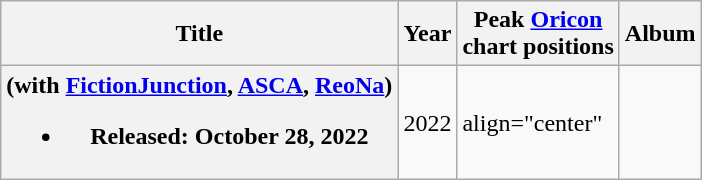<table class="wikitable plainrowheaders">
<tr>
<th scope="col" rowspan="1">Title</th>
<th scope="col" rowspan="1">Year</th>
<th scope="col" rowspan="1">Peak <a href='#'>Oricon</a><br> chart positions</th>
<th scope="col" rowspan="1">Album</th>
</tr>
<tr>
<th scope="row"> (with <a href='#'>FictionJunction</a>, <a href='#'>ASCA</a>, <a href='#'>ReoNa</a>)<br><ul><li>Released: October 28, 2022</li></ul></th>
<td rowspan="1">2022</td>
<td>align="center" </td>
<td></td>
</tr>
</table>
